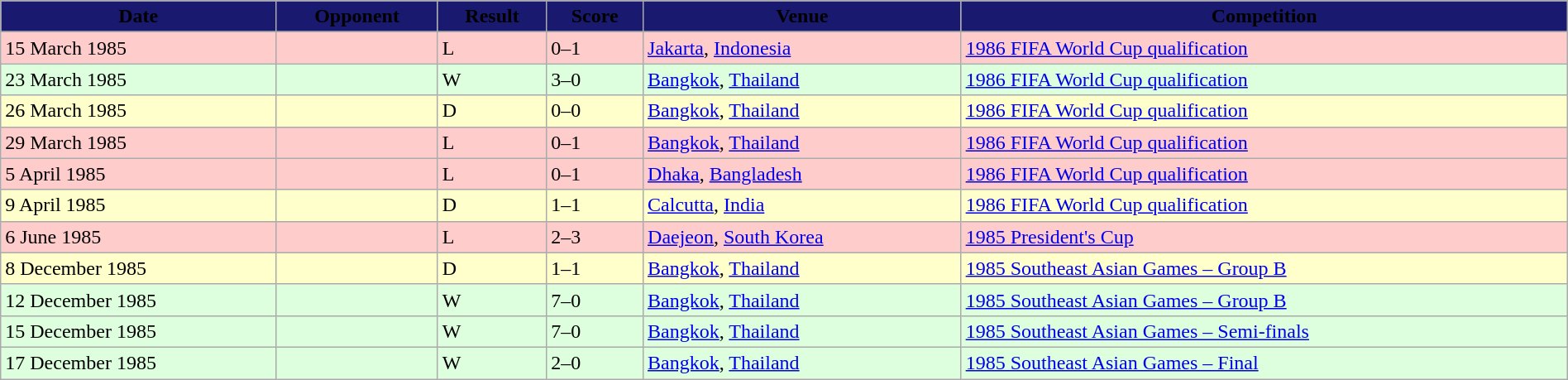<table width=100% class="wikitable">
<tr>
<th style="background:#191970;"><span>Date</span></th>
<th style="background:#191970;"><span>Opponent</span></th>
<th style="background:#191970;"><span>Result</span></th>
<th style="background:#191970;"><span>Score</span></th>
<th style="background:#191970;"><span>Venue</span></th>
<th style="background:#191970;"><span>Competition</span></th>
</tr>
<tr>
</tr>
<tr style="background:#fcc;">
<td>15 March 1985</td>
<td></td>
<td>L</td>
<td>0–1</td>
<td> <a href='#'>Jakarta</a>, <a href='#'>Indonesia</a></td>
<td><a href='#'>1986 FIFA World Cup qualification</a></td>
</tr>
<tr style="background:#dfd;">
<td>23 March 1985</td>
<td></td>
<td>W</td>
<td>3–0</td>
<td> <a href='#'>Bangkok</a>, <a href='#'>Thailand</a></td>
<td><a href='#'>1986 FIFA World Cup qualification</a></td>
</tr>
<tr style="background:#ffc;">
<td>26 March 1985</td>
<td></td>
<td>D</td>
<td>0–0</td>
<td> <a href='#'>Bangkok</a>, <a href='#'>Thailand</a></td>
<td><a href='#'>1986 FIFA World Cup qualification</a></td>
</tr>
<tr style="background:#fcc;">
<td>29 March 1985</td>
<td></td>
<td>L</td>
<td>0–1</td>
<td> <a href='#'>Bangkok</a>, <a href='#'>Thailand</a></td>
<td><a href='#'>1986 FIFA World Cup qualification</a></td>
</tr>
<tr style="background:#fcc;">
<td>5 April 1985</td>
<td></td>
<td>L</td>
<td>0–1</td>
<td> <a href='#'>Dhaka</a>, <a href='#'>Bangladesh</a></td>
<td><a href='#'>1986 FIFA World Cup qualification</a></td>
</tr>
<tr style="background:#ffc;">
<td>9 April 1985</td>
<td></td>
<td>D</td>
<td>1–1</td>
<td> <a href='#'>Calcutta</a>, <a href='#'>India</a></td>
<td><a href='#'>1986 FIFA World Cup qualification</a></td>
</tr>
<tr style="background:#fcc;">
<td>6 June 1985</td>
<td></td>
<td>L</td>
<td>2–3</td>
<td> <a href='#'>Daejeon</a>, <a href='#'>South Korea</a></td>
<td><a href='#'>1985 President's Cup</a></td>
</tr>
<tr style="background:#ffc;">
<td>8 December 1985</td>
<td></td>
<td>D</td>
<td>1–1</td>
<td> <a href='#'>Bangkok</a>, <a href='#'>Thailand</a></td>
<td><a href='#'>1985 Southeast Asian Games – Group B</a></td>
</tr>
<tr style="background:#dfd;">
<td>12 December 1985</td>
<td></td>
<td>W</td>
<td>7–0</td>
<td> <a href='#'>Bangkok</a>, <a href='#'>Thailand</a></td>
<td><a href='#'>1985 Southeast Asian Games – Group B</a></td>
</tr>
<tr style="background:#dfd;">
<td>15 December 1985</td>
<td></td>
<td>W</td>
<td>7–0</td>
<td> <a href='#'>Bangkok</a>, <a href='#'>Thailand</a></td>
<td><a href='#'>1985 Southeast Asian Games – Semi-finals</a></td>
</tr>
<tr style="background:#dfd;">
<td>17 December 1985</td>
<td></td>
<td>W</td>
<td>2–0</td>
<td> <a href='#'>Bangkok</a>, <a href='#'>Thailand</a></td>
<td><a href='#'>1985 Southeast Asian Games – Final</a></td>
</tr>
</table>
